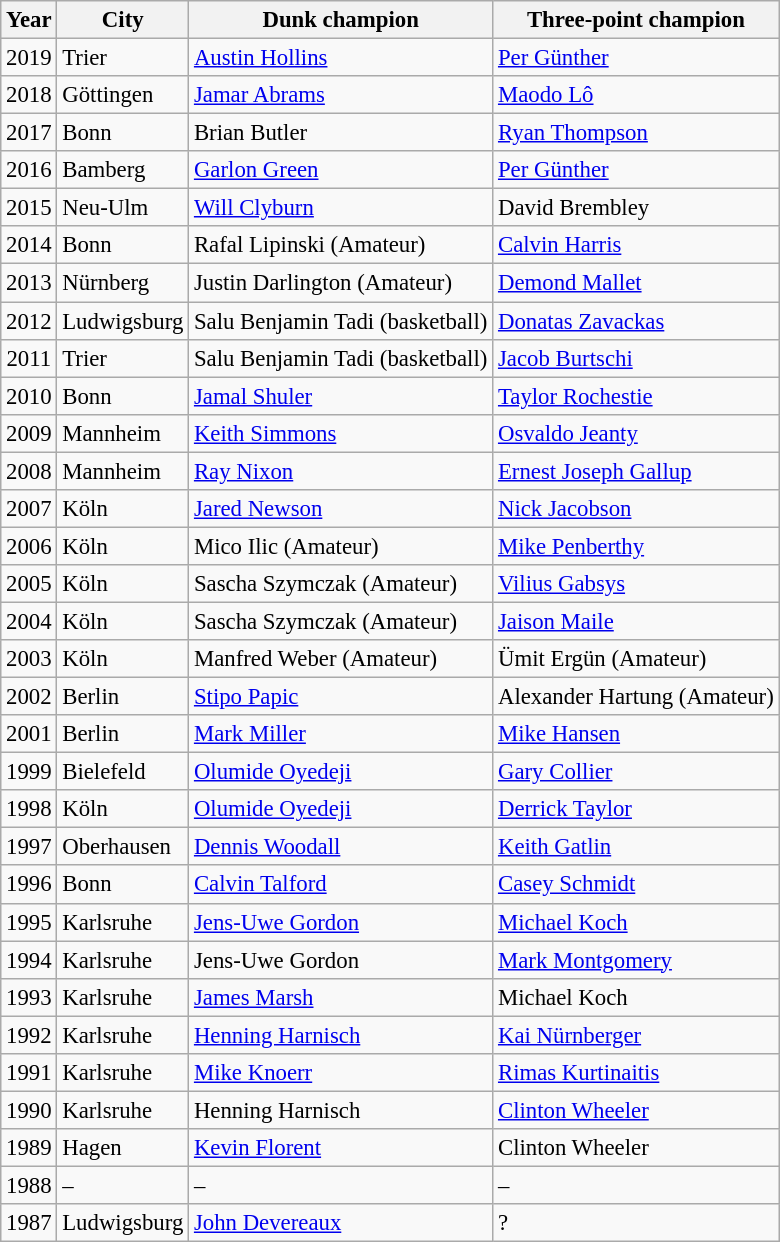<table class="wikitable sortable"  style="font-size:95%;">
<tr>
<th>Year</th>
<th>City</th>
<th>Dunk champion</th>
<th>Three-point champion</th>
</tr>
<tr>
<td align="center">2019</td>
<td>Trier</td>
<td><a href='#'>Austin Hollins</a></td>
<td><a href='#'>Per Günther</a></td>
</tr>
<tr ---->
<td align="center">2018</td>
<td>Göttingen</td>
<td><a href='#'>Jamar Abrams</a></td>
<td><a href='#'>Maodo Lô</a></td>
</tr>
<tr ---->
<td align="center">2017</td>
<td>Bonn</td>
<td>Brian Butler</td>
<td><a href='#'>Ryan Thompson</a></td>
</tr>
<tr ---->
<td align="center">2016</td>
<td>Bamberg</td>
<td><a href='#'>Garlon Green</a></td>
<td><a href='#'>Per Günther</a></td>
</tr>
<tr ---->
<td align="center">2015</td>
<td>Neu-Ulm</td>
<td><a href='#'>Will Clyburn</a></td>
<td>David Brembley</td>
</tr>
<tr ---->
<td align="center">2014</td>
<td>Bonn</td>
<td>Rafal Lipinski (Amateur)</td>
<td><a href='#'>Calvin Harris</a></td>
</tr>
<tr ---->
<td align="center">2013</td>
<td>Nürnberg</td>
<td>Justin Darlington (Amateur)</td>
<td><a href='#'>Demond Mallet</a></td>
</tr>
<tr ---->
<td align="center">2012</td>
<td>Ludwigsburg</td>
<td>Salu Benjamin Tadi (basketball)</td>
<td><a href='#'>Donatas Zavackas</a></td>
</tr>
<tr ---->
<td align="center">2011</td>
<td>Trier</td>
<td>Salu Benjamin Tadi (basketball)</td>
<td><a href='#'>Jacob Burtschi</a></td>
</tr>
<tr ---->
<td align="center">2010</td>
<td>Bonn</td>
<td><a href='#'>Jamal Shuler</a></td>
<td><a href='#'>Taylor Rochestie</a></td>
</tr>
<tr ---->
<td align="center">2009</td>
<td>Mannheim</td>
<td><a href='#'>Keith Simmons</a></td>
<td><a href='#'>Osvaldo Jeanty</a></td>
</tr>
<tr ---->
<td align="center">2008</td>
<td>Mannheim</td>
<td><a href='#'>Ray Nixon</a></td>
<td><a href='#'>Ernest Joseph Gallup</a></td>
</tr>
<tr ---->
<td align="center">2007</td>
<td>Köln</td>
<td><a href='#'>Jared Newson</a></td>
<td><a href='#'>Nick Jacobson</a></td>
</tr>
<tr ---->
<td align="center">2006</td>
<td>Köln</td>
<td>Mico Ilic (Amateur)</td>
<td><a href='#'>Mike Penberthy</a></td>
</tr>
<tr ---->
<td align="center">2005</td>
<td>Köln</td>
<td>Sascha Szymczak (Amateur)</td>
<td><a href='#'>Vilius Gabsys</a></td>
</tr>
<tr ---->
<td align="center">2004</td>
<td>Köln</td>
<td>Sascha Szymczak (Amateur)</td>
<td><a href='#'>Jaison Maile</a></td>
</tr>
<tr ---->
<td align="center">2003</td>
<td>Köln</td>
<td>Manfred Weber (Amateur)</td>
<td>Ümit Ergün (Amateur)</td>
</tr>
<tr ---->
<td align="center">2002</td>
<td>Berlin</td>
<td><a href='#'>Stipo Papic</a></td>
<td>Alexander Hartung (Amateur)</td>
</tr>
<tr ---->
<td align="center">2001</td>
<td>Berlin</td>
<td><a href='#'>Mark Miller</a></td>
<td><a href='#'>Mike Hansen</a></td>
</tr>
<tr ---->
<td align="center">1999</td>
<td>Bielefeld</td>
<td><a href='#'>Olumide Oyedeji</a></td>
<td><a href='#'>Gary Collier</a></td>
</tr>
<tr ---->
<td align="center">1998</td>
<td>Köln</td>
<td><a href='#'>Olumide Oyedeji</a></td>
<td><a href='#'>Derrick Taylor</a></td>
</tr>
<tr ---->
<td align="center">1997</td>
<td>Oberhausen</td>
<td><a href='#'>Dennis Woodall</a></td>
<td><a href='#'>Keith Gatlin</a></td>
</tr>
<tr ---->
<td align="center">1996</td>
<td>Bonn</td>
<td><a href='#'>Calvin Talford</a></td>
<td><a href='#'>Casey Schmidt</a></td>
</tr>
<tr ---->
<td align="center">1995</td>
<td>Karlsruhe</td>
<td><a href='#'>Jens-Uwe Gordon</a></td>
<td><a href='#'>Michael Koch</a></td>
</tr>
<tr ---->
<td align="center">1994</td>
<td>Karlsruhe</td>
<td>Jens-Uwe Gordon</td>
<td><a href='#'>Mark Montgomery</a></td>
</tr>
<tr ---->
<td align="center">1993</td>
<td>Karlsruhe</td>
<td><a href='#'>James Marsh</a></td>
<td>Michael Koch</td>
</tr>
<tr ---->
<td align="center">1992</td>
<td>Karlsruhe</td>
<td><a href='#'>Henning Harnisch</a></td>
<td><a href='#'>Kai Nürnberger</a></td>
</tr>
<tr ---->
<td align="center">1991</td>
<td>Karlsruhe</td>
<td><a href='#'>Mike Knoerr</a></td>
<td><a href='#'>Rimas Kurtinaitis</a></td>
</tr>
<tr ---->
<td align="center">1990</td>
<td>Karlsruhe</td>
<td>Henning Harnisch</td>
<td><a href='#'>Clinton Wheeler</a></td>
</tr>
<tr ---->
<td align="center">1989</td>
<td>Hagen</td>
<td><a href='#'>Kevin Florent</a></td>
<td>Clinton Wheeler</td>
</tr>
<tr ---->
<td align="center">1988</td>
<td>–</td>
<td>–</td>
<td>–</td>
</tr>
<tr ---->
<td align="center">1987</td>
<td>Ludwigsburg</td>
<td><a href='#'>John Devereaux</a></td>
<td>?</td>
</tr>
</table>
